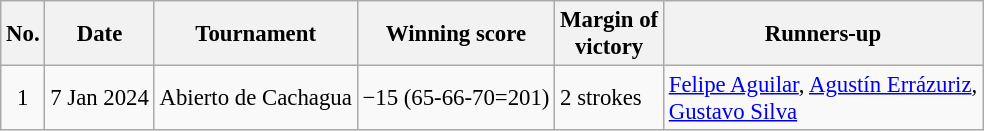<table class="wikitable" style="font-size:95%;">
<tr>
<th>No.</th>
<th>Date</th>
<th>Tournament</th>
<th>Winning score</th>
<th>Margin of<br>victory</th>
<th>Runners-up</th>
</tr>
<tr>
<td align=center>1</td>
<td align=right>7 Jan 2024</td>
<td>Abierto de Cachagua</td>
<td>−15 (65-66-70=201)</td>
<td>2 strokes</td>
<td> <a href='#'>Felipe Aguilar</a>,  <a href='#'>Agustín Errázuriz</a>,<br> <a href='#'>Gustavo Silva</a></td>
</tr>
</table>
